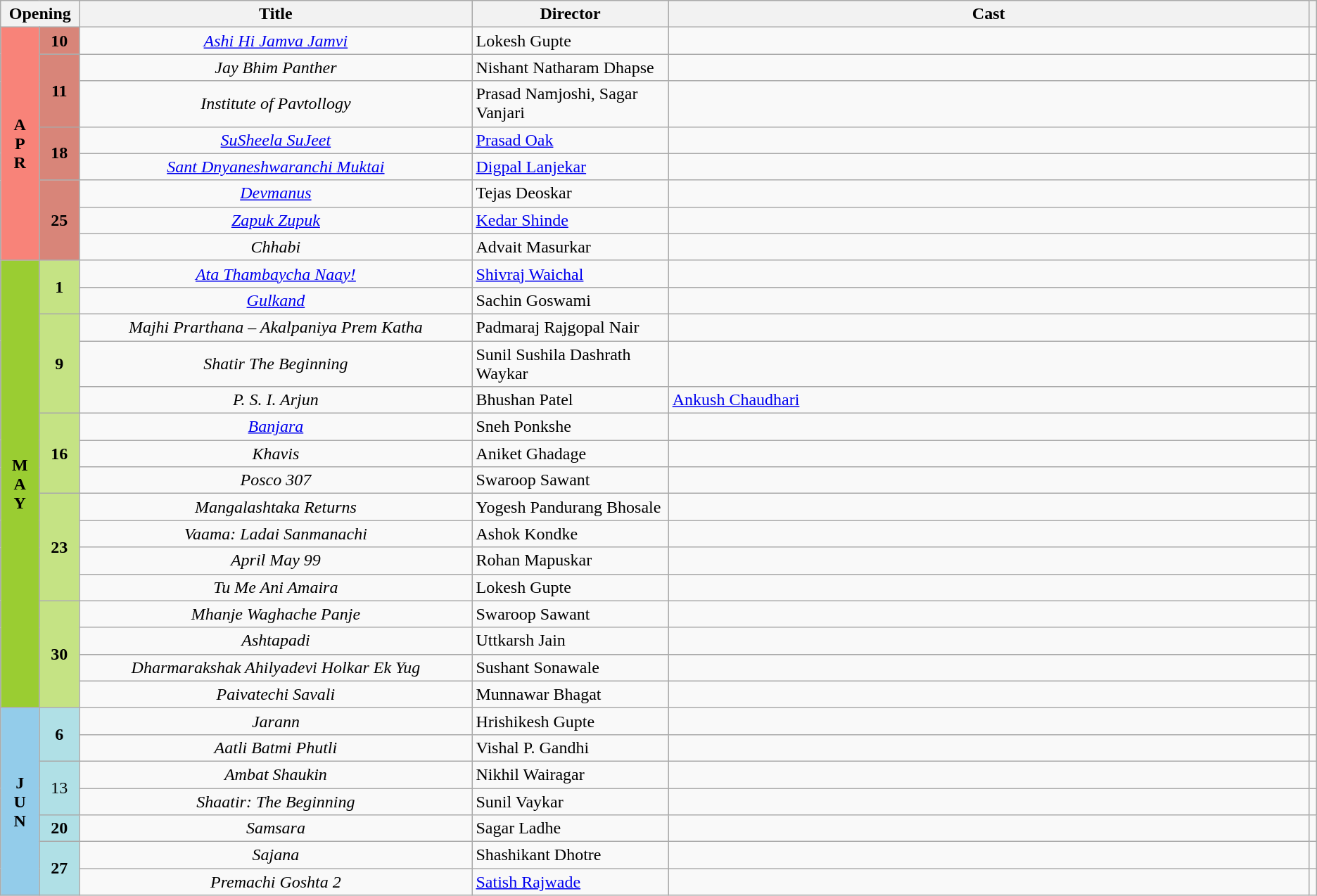<table class="wikitable sortable">
<tr>
<th colspan="2" style="width:6%;"><strong>Opening</strong></th>
<th style="width:30%;"><strong>Title</strong></th>
<th style="width:15%;"><strong>Director</strong></th>
<th style="width:60%;"><strong>Cast</strong></th>
<th class="unsortable" style="width:1%;"></th>
</tr>
<tr>
<th rowspan="8" style="text-align:center; background:#F88379; textcolor:#000;"><strong>A<br>P<br>R</strong></th>
<td rowspan="1" style="text-align:center; background:#d88579;" ;><strong>10</strong></td>
<td style="text-align:center;"><em><a href='#'>Ashi Hi Jamva Jamvi</a></em></td>
<td>Lokesh Gupte</td>
<td></td>
<td style="text-align:center;"></td>
</tr>
<tr>
<td rowspan="2" style="text-align:center; background:#d88579;" ;><strong>11</strong></td>
<td style="text-align:center;"><em>Jay Bhim Panther</em></td>
<td>Nishant Natharam Dhapse</td>
<td></td>
<td style="text-align:center;"></td>
</tr>
<tr>
<td style="text-align:center;"><em>Institute of Pavtollogy</em></td>
<td>Prasad Namjoshi, Sagar Vanjari</td>
<td></td>
<td style="text-align:center;"></td>
</tr>
<tr>
<td rowspan="2" style="text-align:center; background:#d88579;" ;><strong>18</strong></td>
<td style="text-align:center;"><a href='#'><em>SuSheela SuJeet</em></a></td>
<td><a href='#'>Prasad Oak</a></td>
<td></td>
<td style="text-align:center;"></td>
</tr>
<tr>
<td style="text-align:center;"><em><a href='#'>Sant Dnyaneshwaranchi Muktai</a></em></td>
<td><a href='#'>Digpal Lanjekar</a></td>
<td></td>
<td style="text-align:center;"></td>
</tr>
<tr>
<td rowspan="3" style="text-align:center; background:#d88579;" ;><strong>25</strong></td>
<td style="text-align:center;"><a href='#'><em>Devmanus</em></a></td>
<td>Tejas Deoskar</td>
<td></td>
<td style="text-align:center;"></td>
</tr>
<tr>
<td style="text-align:center;"><em><a href='#'>Zapuk Zupuk</a></em></td>
<td><a href='#'>Kedar Shinde</a></td>
<td></td>
<td style="text-align:center;"></td>
</tr>
<tr>
<td style="text-align:center;"><em>Chhabi</em></td>
<td>Advait Masurkar</td>
<td></td>
<td style="text-align:center;"></td>
</tr>
<tr>
<th rowspan="16" style="text-align:center; background: #9ACD32; textcolor:#000;">M<br>A<br>Y</th>
<td rowspan="2" style="text-align:center; background:#C5E384;" ;><strong>1</strong></td>
<td style="text-align:center;"><em><a href='#'>Ata Thambaycha Naay!</a></em></td>
<td><a href='#'>Shivraj Waichal</a></td>
<td></td>
<td style="text-align:center;"></td>
</tr>
<tr>
<td style="text-align:center;"><em><a href='#'>Gulkand</a></em></td>
<td>Sachin Goswami</td>
<td></td>
<td style="text-align:center;"></td>
</tr>
<tr>
<td rowspan="3" style="text-align:center; background:#C5E384;" ;><strong>9</strong></td>
<td style="text-align:center;"><em>Majhi Prarthana – Akalpaniya Prem Katha</em></td>
<td>Padmaraj Rajgopal Nair</td>
<td></td>
<td style="text-align:center;"></td>
</tr>
<tr>
<td style="text-align:center;"><em>Shatir The Beginning</em></td>
<td>Sunil Sushila Dashrath Waykar</td>
<td></td>
<td style="text-align:center;"></td>
</tr>
<tr>
<td style="text-align:center;"><em>P. S. I. Arjun</em></td>
<td>Bhushan Patel</td>
<td><a href='#'>Ankush Chaudhari</a></td>
<td style="text-align:center;"></td>
</tr>
<tr>
<td rowspan="3" style="text-align:center; background:#C5E384;" ;><strong>16</strong></td>
<td style="text-align:center;"><em><a href='#'>Banjara</a></em></td>
<td>Sneh Ponkshe</td>
<td></td>
<td style="text-align:center;"></td>
</tr>
<tr>
<td style="text-align:center;"><em>Khavis</em></td>
<td>Aniket Ghadage</td>
<td></td>
<td style="text-align:center;"></td>
</tr>
<tr>
<td style="text-align: center;"><em>Posco 307</em></td>
<td>Swaroop Sawant</td>
<td></td>
<td style="text-align: center;"></td>
</tr>
<tr>
<td rowspan="4" style="text-align:center; background:#C5E384;" ;><strong>23</strong></td>
<td style="text-align:center;"><em>Mangalashtaka Returns</em></td>
<td>Yogesh Pandurang Bhosale</td>
<td></td>
<td style="text-align:center;"></td>
</tr>
<tr>
<td style="text-align: center;"><em>Vaama: Ladai Sanmanachi</em></td>
<td>Ashok Kondke</td>
<td></td>
<td style="text-align:center;"></td>
</tr>
<tr>
<td style="text-align:center;"><em>April May 99</em></td>
<td>Rohan Mapuskar</td>
<td></td>
<td style="text-align:center;"></td>
</tr>
<tr>
<td style="text-align: center;"><em>Tu Me Ani Amaira</em></td>
<td>Lokesh Gupte</td>
<td></td>
<td style="text-align: center;"></td>
</tr>
<tr>
<td rowspan="4" style="text-align: center; background:#C5E384;" "><strong>30</strong></td>
<td style="text-align: center;"><em>Mhanje Waghache Panje</em></td>
<td>Swaroop Sawant</td>
<td></td>
<td style="text-align: center;"></td>
</tr>
<tr>
<td style="text-align: center;"><em>Ashtapadi</em></td>
<td>Uttkarsh Jain</td>
<td></td>
<td style="text-align: center;"></td>
</tr>
<tr>
<td style="text-align: center;"><em>Dharmarakshak Ahilyadevi Holkar Ek Yug</em></td>
<td>Sushant Sonawale</td>
<td></td>
<td style="text-align: center;"></td>
</tr>
<tr>
<td style="text-align: center;"><em>Paivatechi Savali</em></td>
<td>Munnawar Bhagat</td>
<td></td>
<td style="text-align: center;"></td>
</tr>
<tr>
<td rowspan="7" style="text-align:center; background:#93CCEA; textcolor:#000;"><strong>J<br>U<br>N</strong></td>
<td rowspan="2" style="text-align:center;background:#B0E0E6;"><strong>6</strong></td>
<td style="text-align:center;"><em>Jarann</em></td>
<td>Hrishikesh Gupte</td>
<td></td>
<td style="text-align:center;"></td>
</tr>
<tr>
<td style="text-align:center;"><em>Aatli Batmi Phutli</em></td>
<td>Vishal P. Gandhi</td>
<td></td>
<td style="text-align:center;"></td>
</tr>
<tr>
<td rowspan="2" style="text-align:center; background:#B0E0E6;">13</td>
<td style="text-align:center;"><em>Ambat Shaukin</em></td>
<td>Nikhil Wairagar</td>
<td></td>
<td style="text-align:center;"></td>
</tr>
<tr>
<td style="text-align: center;"><em>Shaatir: The Beginning</em></td>
<td>Sunil Vaykar</td>
<td></td>
<td style="text-align: center;"></td>
</tr>
<tr>
<td rowspan="1" style="text-align:center;background:#B0E0E6;"><strong>20</strong></td>
<td style="text-align: center;"><em>Samsara</em></td>
<td>Sagar Ladhe</td>
<td></td>
<td style="text-align: center;"></td>
</tr>
<tr>
<td rowspan="2" style="text-align: center; background:#B0E0E6;"><strong>27</strong></td>
<td style="text-align: center;"><em>Sajana</em></td>
<td>Shashikant Dhotre</td>
<td></td>
<td style="text-align: center;"></td>
</tr>
<tr>
<td style="text-align:center;"><em>Premachi Goshta 2</em></td>
<td><a href='#'>Satish Rajwade</a></td>
<td></td>
<td style="text-align:center;"></td>
</tr>
</table>
